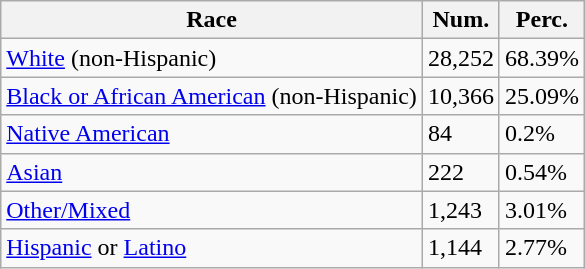<table class="wikitable">
<tr>
<th>Race</th>
<th>Num.</th>
<th>Perc.</th>
</tr>
<tr>
<td><a href='#'>White</a> (non-Hispanic)</td>
<td>28,252</td>
<td>68.39%</td>
</tr>
<tr>
<td><a href='#'>Black or African American</a> (non-Hispanic)</td>
<td>10,366</td>
<td>25.09%</td>
</tr>
<tr>
<td><a href='#'>Native American</a></td>
<td>84</td>
<td>0.2%</td>
</tr>
<tr>
<td><a href='#'>Asian</a></td>
<td>222</td>
<td>0.54%</td>
</tr>
<tr>
<td><a href='#'>Other/Mixed</a></td>
<td>1,243</td>
<td>3.01%</td>
</tr>
<tr>
<td><a href='#'>Hispanic</a> or <a href='#'>Latino</a></td>
<td>1,144</td>
<td>2.77%</td>
</tr>
</table>
